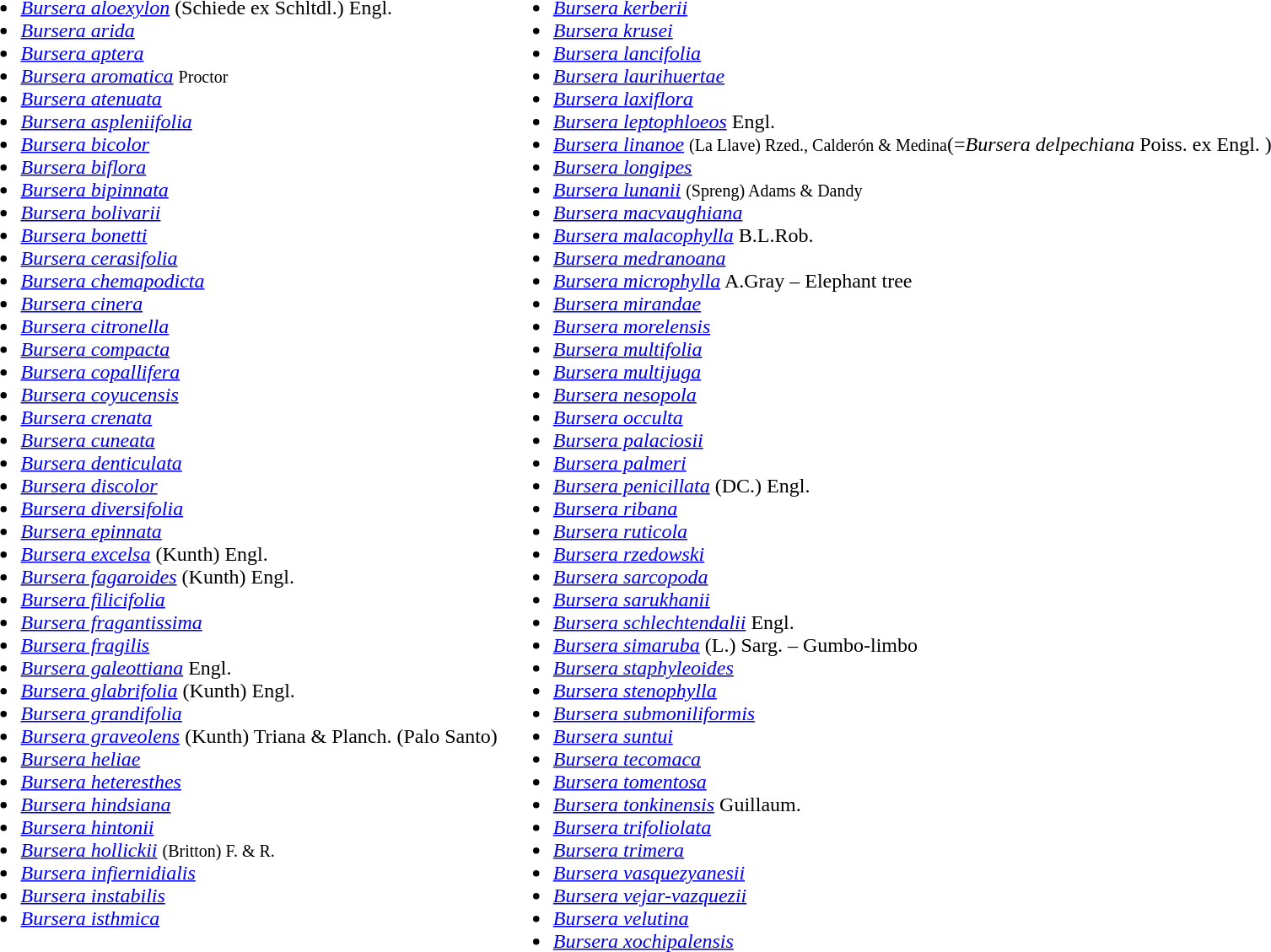<table>
<tr valign=top>
<td><br><ul><li><em><a href='#'>Bursera aloexylon</a></em> <span>(Schiede ex Schltdl.) Engl.</span></li><li><em><a href='#'>Bursera arida</a></em></li><li><em><a href='#'>Bursera aptera</a></em></li><li><em><a href='#'>Bursera aromatica</a></em> <small>Proctor</small></li><li><em><a href='#'>Bursera atenuata</a></em></li><li><em><a href='#'>Bursera aspleniifolia</a></em></li><li><em><a href='#'>Bursera bicolor</a></em></li><li><em><a href='#'>Bursera biflora</a></em></li><li><em><a href='#'>Bursera bipinnata</a></em></li><li><em><a href='#'>Bursera bolivarii</a></em></li><li><em><a href='#'>Bursera bonetti</a></em></li><li><em><a href='#'>Bursera cerasifolia</a></em></li><li><em><a href='#'>Bursera chemapodicta</a></em></li><li><em><a href='#'>Bursera cinera</a></em></li><li><em><a href='#'>Bursera citronella</a></em></li><li><em><a href='#'>Bursera compacta</a></em></li><li><em><a href='#'>Bursera copallifera</a></em></li><li><em><a href='#'>Bursera coyucensis</a></em></li><li><em><a href='#'>Bursera crenata</a></em></li><li><em><a href='#'>Bursera cuneata</a></em></li><li><em><a href='#'>Bursera denticulata</a></em></li><li><em><a href='#'>Bursera discolor</a></em></li><li><em><a href='#'>Bursera diversifolia</a></em></li><li><em><a href='#'>Bursera epinnata</a></em></li><li><em><a href='#'>Bursera excelsa</a></em> <span>(Kunth) Engl.</span></li><li><em><a href='#'>Bursera fagaroides</a></em> <span>(Kunth) Engl.</span> </li><li><em><a href='#'>Bursera filicifolia</a></em></li><li><em><a href='#'>Bursera fragantissima</a></em></li><li><em><a href='#'>Bursera fragilis</a></em></li><li><em><a href='#'>Bursera galeottiana</a></em> <span>Engl.</span></li><li><em><a href='#'>Bursera glabrifolia</a></em> <span>(Kunth) Engl.</span></li><li><em><a href='#'>Bursera grandifolia</a></em></li><li><em><a href='#'>Bursera graveolens</a></em> <span>(Kunth) Triana & Planch.</span> (Palo Santo)</li><li><em><a href='#'>Bursera heliae</a></em></li><li><em><a href='#'>Bursera heteresthes</a></em></li><li><em><a href='#'>Bursera hindsiana</a></em></li><li><em><a href='#'>Bursera hintonii</a></em></li><li><em><a href='#'>Bursera hollickii</a></em> <small>(Britton) F. & R.</small></li><li><em><a href='#'>Bursera infiernidialis</a></em></li><li><em><a href='#'>Bursera instabilis</a></em></li><li><em><a href='#'>Bursera isthmica</a></em></li></ul></td>
<td><br><ul><li><em><a href='#'>Bursera kerberii</a></em></li><li><em><a href='#'>Bursera krusei</a></em></li><li><em><a href='#'>Bursera lancifolia</a></em></li><li><em><a href='#'>Bursera laurihuertae</a></em></li><li><em><a href='#'>Bursera laxiflora</a></em></li><li><em><a href='#'>Bursera leptophloeos</a></em> <span>Engl.</span></li><li><em><a href='#'>Bursera linanoe</a></em> <small>(La Llave) Rzed., Calderón & Medina</small>(=<em>Bursera delpechiana</em> <span>Poiss. ex Engl.</span> )</li><li><em><a href='#'>Bursera longipes</a></em></li><li><em><a href='#'>Bursera lunanii</a></em> <small>(Spreng) Adams & Dandy</small></li><li><em><a href='#'>Bursera macvaughiana</a></em></li><li><em><a href='#'>Bursera malacophylla</a></em> <span>B.L.Rob.</span></li><li><em><a href='#'>Bursera medranoana</a></em></li><li><em><a href='#'>Bursera microphylla</a></em> <span>A.Gray</span> – Elephant tree </li><li><em><a href='#'>Bursera mirandae</a></em></li><li><em><a href='#'>Bursera morelensis</a></em></li><li><em><a href='#'>Bursera multifolia</a></em></li><li><em><a href='#'>Bursera multijuga</a></em></li><li><em><a href='#'>Bursera nesopola</a></em></li><li><em><a href='#'>Bursera occulta</a></em></li><li><em><a href='#'>Bursera palaciosii</a></em></li><li><em><a href='#'>Bursera palmeri</a></em></li><li><em><a href='#'>Bursera penicillata</a></em> <span>(DC.) Engl.</span></li><li><em><a href='#'>Bursera ribana</a></em></li><li><em><a href='#'>Bursera ruticola</a></em></li><li><em><a href='#'>Bursera rzedowski</a></em></li><li><em><a href='#'>Bursera sarcopoda</a></em></li><li><em><a href='#'>Bursera sarukhanii</a></em></li><li><em><a href='#'>Bursera schlechtendalii</a></em> <span>Engl.</span></li><li><em><a href='#'>Bursera simaruba</a></em> <span>(L.) Sarg.</span> – Gumbo-limbo</li><li><em><a href='#'>Bursera staphyleoides</a></em></li><li><em><a href='#'>Bursera stenophylla</a></em></li><li><em><a href='#'>Bursera submoniliformis</a></em></li><li><em><a href='#'>Bursera suntui</a></em></li><li><em><a href='#'>Bursera tecomaca</a></em></li><li><em><a href='#'>Bursera tomentosa</a></em></li><li><em><a href='#'>Bursera tonkinensis</a></em> <span>Guillaum.</span></li><li><em><a href='#'>Bursera trifoliolata</a></em></li><li><em><a href='#'>Bursera trimera</a></em></li><li><em><a href='#'>Bursera vasquezyanesii</a></em></li><li><em><a href='#'>Bursera vejar-vazquezii</a></em></li><li><em><a href='#'>Bursera velutina</a></em></li><li><em><a href='#'>Bursera xochipalensis</a></em></li></ul></td>
</tr>
</table>
